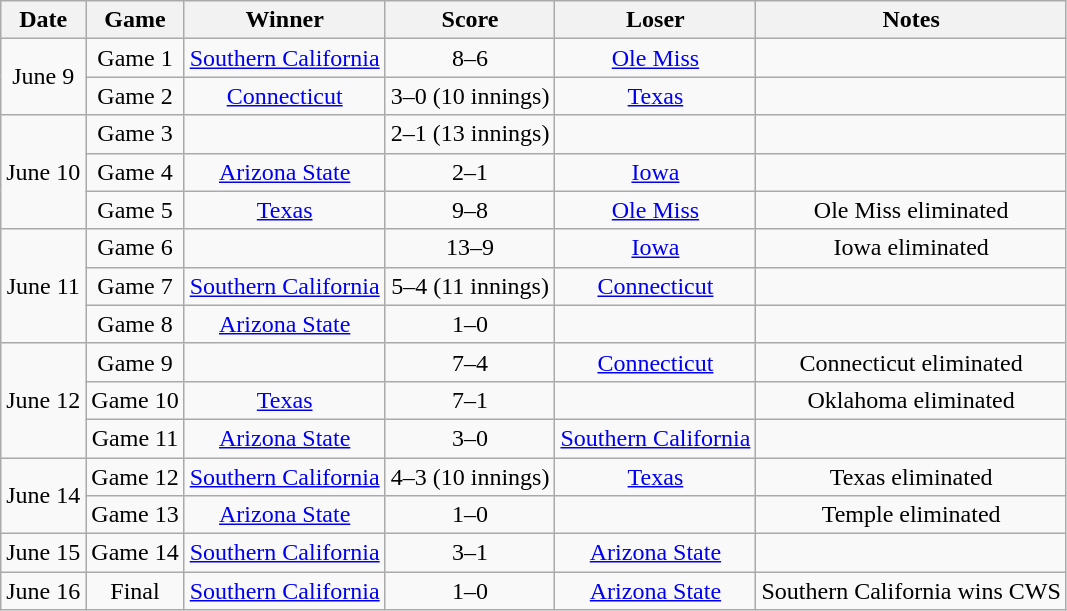<table class="wikitable">
<tr>
<th>Date</th>
<th>Game</th>
<th>Winner</th>
<th>Score</th>
<th>Loser</th>
<th>Notes</th>
</tr>
<tr align=center>
<td rowspan=2>June 9</td>
<td>Game 1</td>
<td><a href='#'>Southern California</a></td>
<td>8–6</td>
<td><a href='#'>Ole Miss</a></td>
<td></td>
</tr>
<tr align=center>
<td>Game 2</td>
<td><a href='#'>Connecticut</a></td>
<td>3–0 (10 innings)</td>
<td><a href='#'>Texas</a></td>
<td></td>
</tr>
<tr align=center>
<td rowspan=3>June 10</td>
<td>Game 3</td>
<td></td>
<td>2–1 (13 innings)</td>
<td></td>
<td></td>
</tr>
<tr align=center>
<td>Game 4</td>
<td><a href='#'>Arizona State</a></td>
<td>2–1</td>
<td><a href='#'>Iowa</a></td>
<td></td>
</tr>
<tr align=center>
<td>Game 5</td>
<td><a href='#'>Texas</a></td>
<td>9–8</td>
<td><a href='#'>Ole Miss</a></td>
<td>Ole Miss eliminated</td>
</tr>
<tr align=center>
<td rowspan=3>June 11</td>
<td>Game 6</td>
<td></td>
<td>13–9</td>
<td><a href='#'>Iowa</a></td>
<td>Iowa eliminated</td>
</tr>
<tr align=center>
<td>Game 7</td>
<td><a href='#'>Southern California</a></td>
<td>5–4 (11 innings)</td>
<td><a href='#'>Connecticut</a></td>
<td></td>
</tr>
<tr align=center>
<td>Game 8</td>
<td><a href='#'>Arizona State</a></td>
<td>1–0</td>
<td></td>
<td></td>
</tr>
<tr align=center>
<td rowspan=3>June 12</td>
<td>Game 9</td>
<td></td>
<td>7–4</td>
<td><a href='#'>Connecticut</a></td>
<td>Connecticut eliminated</td>
</tr>
<tr align=center>
<td>Game 10</td>
<td><a href='#'>Texas</a></td>
<td>7–1</td>
<td></td>
<td>Oklahoma eliminated</td>
</tr>
<tr align=center>
<td>Game 11</td>
<td><a href='#'>Arizona State</a></td>
<td>3–0</td>
<td><a href='#'>Southern California</a></td>
<td></td>
</tr>
<tr align=center>
<td rowspan=2>June 14</td>
<td>Game 12</td>
<td><a href='#'>Southern California</a></td>
<td>4–3 (10 innings)</td>
<td><a href='#'>Texas</a></td>
<td>Texas eliminated</td>
</tr>
<tr align=center>
<td>Game 13</td>
<td><a href='#'>Arizona State</a></td>
<td>1–0</td>
<td></td>
<td>Temple eliminated</td>
</tr>
<tr align=center>
<td>June 15</td>
<td>Game 14</td>
<td><a href='#'>Southern California</a></td>
<td>3–1</td>
<td><a href='#'>Arizona State</a></td>
<td></td>
</tr>
<tr align=center>
<td>June 16</td>
<td>Final</td>
<td><a href='#'>Southern California</a></td>
<td>1–0</td>
<td><a href='#'>Arizona State</a></td>
<td>Southern California wins CWS</td>
</tr>
</table>
